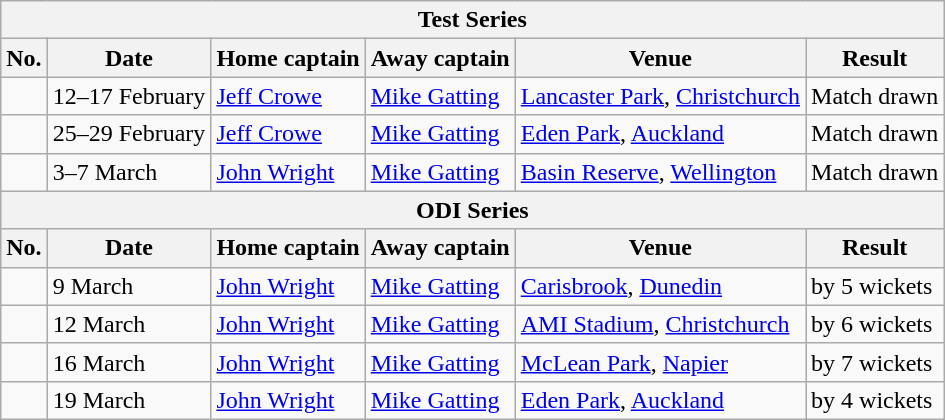<table class="wikitable">
<tr>
<th colspan="9">Test Series</th>
</tr>
<tr>
<th>No.</th>
<th>Date</th>
<th>Home captain</th>
<th>Away captain</th>
<th>Venue</th>
<th>Result</th>
</tr>
<tr>
<td></td>
<td>12–17 February</td>
<td><a href='#'>Jeff Crowe</a></td>
<td><a href='#'>Mike Gatting</a></td>
<td><a href='#'>Lancaster Park</a>, <a href='#'>Christchurch</a></td>
<td>Match drawn</td>
</tr>
<tr>
<td></td>
<td>25–29 February</td>
<td><a href='#'>Jeff Crowe</a></td>
<td><a href='#'>Mike Gatting</a></td>
<td><a href='#'>Eden Park</a>, <a href='#'>Auckland</a></td>
<td>Match drawn</td>
</tr>
<tr>
<td></td>
<td>3–7 March</td>
<td><a href='#'>John Wright</a></td>
<td><a href='#'>Mike Gatting</a></td>
<td><a href='#'>Basin Reserve</a>, <a href='#'>Wellington</a></td>
<td>Match drawn</td>
</tr>
<tr>
<th colspan="9">ODI Series</th>
</tr>
<tr>
<th>No.</th>
<th>Date</th>
<th>Home captain</th>
<th>Away captain</th>
<th>Venue</th>
<th>Result</th>
</tr>
<tr>
<td></td>
<td>9 March</td>
<td><a href='#'>John Wright</a></td>
<td><a href='#'>Mike Gatting</a></td>
<td><a href='#'>Carisbrook</a>, <a href='#'>Dunedin</a></td>
<td> by 5 wickets</td>
</tr>
<tr>
<td></td>
<td>12 March</td>
<td><a href='#'>John Wright</a></td>
<td><a href='#'>Mike Gatting</a></td>
<td><a href='#'>AMI Stadium</a>, <a href='#'>Christchurch</a></td>
<td> by 6 wickets</td>
</tr>
<tr>
<td></td>
<td>16 March</td>
<td><a href='#'>John Wright</a></td>
<td><a href='#'>Mike Gatting</a></td>
<td><a href='#'>McLean Park</a>, <a href='#'>Napier</a></td>
<td> by 7 wickets</td>
</tr>
<tr>
<td></td>
<td>19 March</td>
<td><a href='#'>John Wright</a></td>
<td><a href='#'>Mike Gatting</a></td>
<td><a href='#'>Eden Park</a>, <a href='#'>Auckland</a></td>
<td> by 4 wickets</td>
</tr>
</table>
